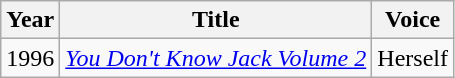<table class="wikitable">
<tr>
<th>Year</th>
<th>Title</th>
<th>Voice</th>
</tr>
<tr>
<td>1996</td>
<td><em><a href='#'>You Don't Know Jack Volume 2</a></em></td>
<td>Herself</td>
</tr>
</table>
